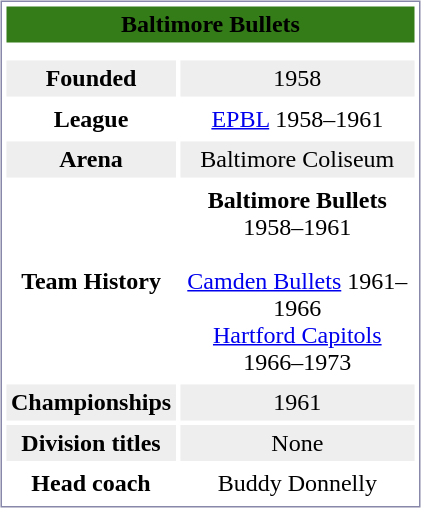<table style="margin:5px; border:1px solid #8888AA;" align=right cellpadding=3 cellspacing=3 width=280>
<tr align="center" bgcolor="#347C17">
<td colspan=2><span><strong>Baltimore Bullets</strong></span></td>
</tr>
<tr align="center">
<td colspan=2></td>
</tr>
<tr align="center" bgcolor="#eeeeee">
<td><strong>Founded</strong></td>
<td>1958</td>
</tr>
<tr align="center">
<td><strong>League</strong></td>
<td><a href='#'>EPBL</a> 1958–1961</td>
</tr>
<tr align="center" bgcolor="#eeeeee">
<td><strong>Arena</strong></td>
<td>Baltimore Coliseum</td>
</tr>
<tr align="center">
<td><strong>Team History</strong></td>
<td><strong>Baltimore Bullets</strong><br> 1958–1961<br><br><a href='#'>Camden Bullets</a> 1961–1966<br>
<a href='#'>Hartford Capitols</a> 1966–1973</td>
</tr>
<tr align="center" bgcolor="#eeeeee">
<td><strong>Championships</strong></td>
<td>1961</td>
</tr>
<tr align="center" bgcolor="#eeeeee">
<td><strong>Division titles</strong></td>
<td>None</td>
</tr>
<tr align="center">
<td><strong>Head coach</strong></td>
<td>Buddy Donnelly</td>
</tr>
</table>
